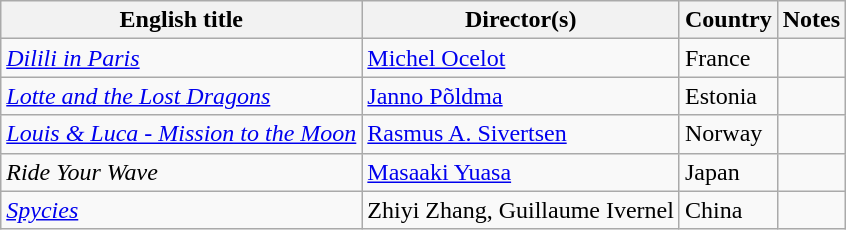<table class="wikitable sortable">
<tr>
<th>English title</th>
<th>Director(s)</th>
<th>Country</th>
<th>Notes</th>
</tr>
<tr>
<td><em><a href='#'>Dilili in Paris</a></em></td>
<td><a href='#'>Michel Ocelot</a></td>
<td>France</td>
<td></td>
</tr>
<tr>
<td><em><a href='#'>Lotte and the Lost Dragons</a></em></td>
<td><a href='#'>Janno Põldma</a></td>
<td>Estonia</td>
<td></td>
</tr>
<tr>
<td><em><a href='#'>Louis & Luca - Mission to the Moon</a></em></td>
<td><a href='#'>Rasmus A. Sivertsen</a></td>
<td>Norway</td>
<td></td>
</tr>
<tr>
<td><em>Ride Your Wave</em></td>
<td><a href='#'>Masaaki Yuasa</a></td>
<td>Japan</td>
<td></td>
</tr>
<tr>
<td><em><a href='#'>Spycies</a></em></td>
<td>Zhiyi Zhang, Guillaume Ivernel</td>
<td>China</td>
<td></td>
</tr>
</table>
